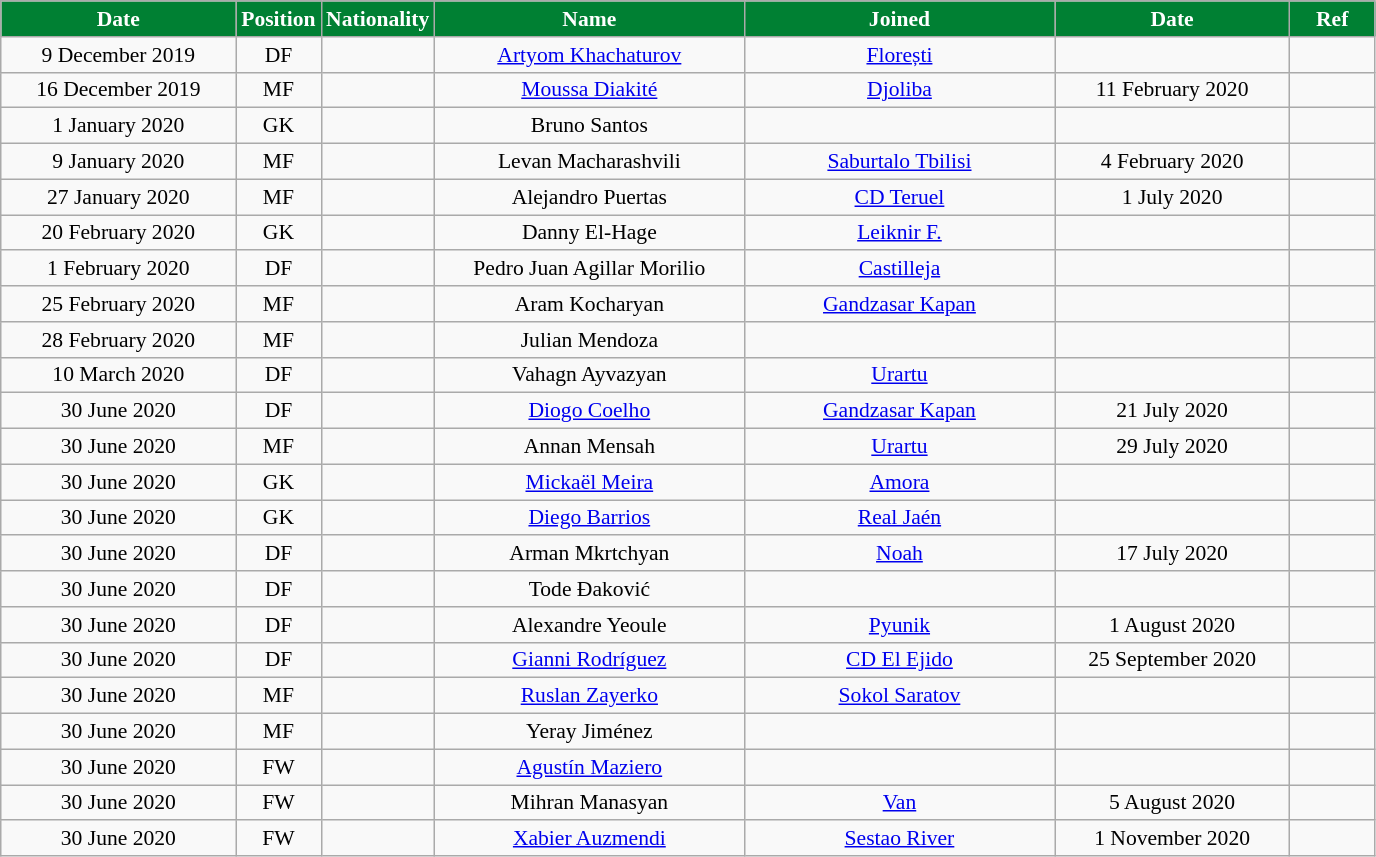<table class="wikitable"  style="text-align:center; font-size:90%; ">
<tr>
<th style="background:#008033; color:white; width:150px;">Date</th>
<th style="background:#008033; color:white; width:50px;">Position</th>
<th style="background:#008033; color:white; width:50px;">Nationality</th>
<th style="background:#008033; color:white; width:200px;">Name</th>
<th style="background:#008033; color:white; width:200px;">Joined</th>
<th style="background:#008033; color:white; width:150px;">Date</th>
<th style="background:#008033; color:white; width:50px;">Ref</th>
</tr>
<tr>
<td>9 December 2019</td>
<td>DF</td>
<td></td>
<td><a href='#'>Artyom Khachaturov</a></td>
<td><a href='#'>Florești</a></td>
<td></td>
<td></td>
</tr>
<tr>
<td>16 December 2019</td>
<td>MF</td>
<td></td>
<td><a href='#'>Moussa Diakité</a></td>
<td><a href='#'>Djoliba</a></td>
<td>11 February 2020</td>
<td></td>
</tr>
<tr>
<td>1 January 2020</td>
<td>GK</td>
<td></td>
<td>Bruno Santos</td>
<td></td>
<td></td>
<td></td>
</tr>
<tr>
<td>9 January 2020</td>
<td>MF</td>
<td></td>
<td>Levan Macharashvili</td>
<td><a href='#'>Saburtalo Tbilisi</a></td>
<td>4 February 2020</td>
<td></td>
</tr>
<tr>
<td>27 January 2020</td>
<td>MF</td>
<td></td>
<td>Alejandro Puertas</td>
<td><a href='#'>CD Teruel</a></td>
<td>1 July 2020</td>
<td></td>
</tr>
<tr>
<td>20 February 2020</td>
<td>GK</td>
<td></td>
<td>Danny El-Hage</td>
<td><a href='#'>Leiknir F.</a></td>
<td></td>
<td></td>
</tr>
<tr>
<td>1 February 2020</td>
<td>DF</td>
<td></td>
<td>Pedro Juan Agillar Morilio</td>
<td><a href='#'>Castilleja</a></td>
<td></td>
<td></td>
</tr>
<tr>
<td>25 February 2020</td>
<td>MF</td>
<td></td>
<td>Aram Kocharyan</td>
<td><a href='#'>Gandzasar Kapan</a></td>
<td></td>
<td></td>
</tr>
<tr>
<td>28 February 2020</td>
<td>MF</td>
<td></td>
<td>Julian Mendoza</td>
<td></td>
<td></td>
<td></td>
</tr>
<tr>
<td>10 March 2020</td>
<td>DF</td>
<td></td>
<td>Vahagn Ayvazyan</td>
<td><a href='#'>Urartu</a></td>
<td></td>
<td></td>
</tr>
<tr>
<td>30 June 2020</td>
<td>DF</td>
<td></td>
<td><a href='#'>Diogo Coelho</a></td>
<td><a href='#'>Gandzasar Kapan</a></td>
<td>21 July 2020</td>
<td></td>
</tr>
<tr>
<td>30 June 2020</td>
<td>MF</td>
<td></td>
<td>Annan Mensah</td>
<td><a href='#'>Urartu</a></td>
<td>29 July 2020</td>
<td></td>
</tr>
<tr>
<td>30 June 2020</td>
<td>GK</td>
<td></td>
<td><a href='#'>Mickaël Meira</a></td>
<td><a href='#'>Amora</a></td>
<td></td>
<td></td>
</tr>
<tr>
<td>30 June 2020</td>
<td>GK</td>
<td></td>
<td><a href='#'>Diego Barrios</a></td>
<td><a href='#'>Real Jaén</a></td>
<td></td>
<td></td>
</tr>
<tr>
<td>30 June 2020</td>
<td>DF</td>
<td></td>
<td>Arman Mkrtchyan</td>
<td><a href='#'>Noah</a></td>
<td>17 July 2020</td>
<td></td>
</tr>
<tr>
<td>30 June 2020</td>
<td>DF</td>
<td></td>
<td>Tode Đaković</td>
<td></td>
<td></td>
<td></td>
</tr>
<tr>
<td>30 June 2020</td>
<td>DF</td>
<td></td>
<td>Alexandre Yeoule</td>
<td><a href='#'>Pyunik</a></td>
<td>1 August 2020</td>
<td></td>
</tr>
<tr>
<td>30 June 2020</td>
<td>DF</td>
<td></td>
<td><a href='#'>Gianni Rodríguez</a></td>
<td><a href='#'>CD El Ejido</a></td>
<td>25 September 2020</td>
<td></td>
</tr>
<tr>
<td>30 June 2020</td>
<td>MF</td>
<td></td>
<td><a href='#'>Ruslan Zayerko</a></td>
<td><a href='#'>Sokol Saratov</a></td>
<td></td>
<td></td>
</tr>
<tr>
<td>30 June 2020</td>
<td>MF</td>
<td></td>
<td>Yeray Jiménez</td>
<td></td>
<td></td>
<td></td>
</tr>
<tr>
<td>30 June 2020</td>
<td>FW</td>
<td></td>
<td><a href='#'>Agustín Maziero</a></td>
<td></td>
<td></td>
<td></td>
</tr>
<tr>
<td>30 June 2020</td>
<td>FW</td>
<td></td>
<td>Mihran Manasyan</td>
<td><a href='#'>Van</a></td>
<td>5 August 2020</td>
<td></td>
</tr>
<tr>
<td>30 June 2020</td>
<td>FW</td>
<td></td>
<td><a href='#'>Xabier Auzmendi</a></td>
<td><a href='#'>Sestao River</a></td>
<td>1 November 2020</td>
<td></td>
</tr>
</table>
